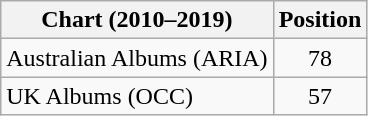<table class="wikitable sortable">
<tr>
<th scope="col">Chart (2010–2019)</th>
<th scope="col">Position</th>
</tr>
<tr>
<td>Australian Albums (ARIA)</td>
<td style="text-align:center;">78</td>
</tr>
<tr>
<td>UK Albums (OCC)</td>
<td style="text-align:center;">57</td>
</tr>
</table>
